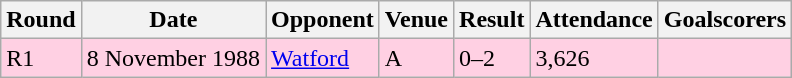<table class="wikitable">
<tr>
<th>Round</th>
<th>Date</th>
<th>Opponent</th>
<th>Venue</th>
<th>Result</th>
<th>Attendance</th>
<th>Goalscorers</th>
</tr>
<tr style="background-color: #ffd0e3;">
<td>R1</td>
<td>8 November 1988</td>
<td><a href='#'>Watford</a></td>
<td>A</td>
<td>0–2 </td>
<td>3,626</td>
<td></td>
</tr>
</table>
